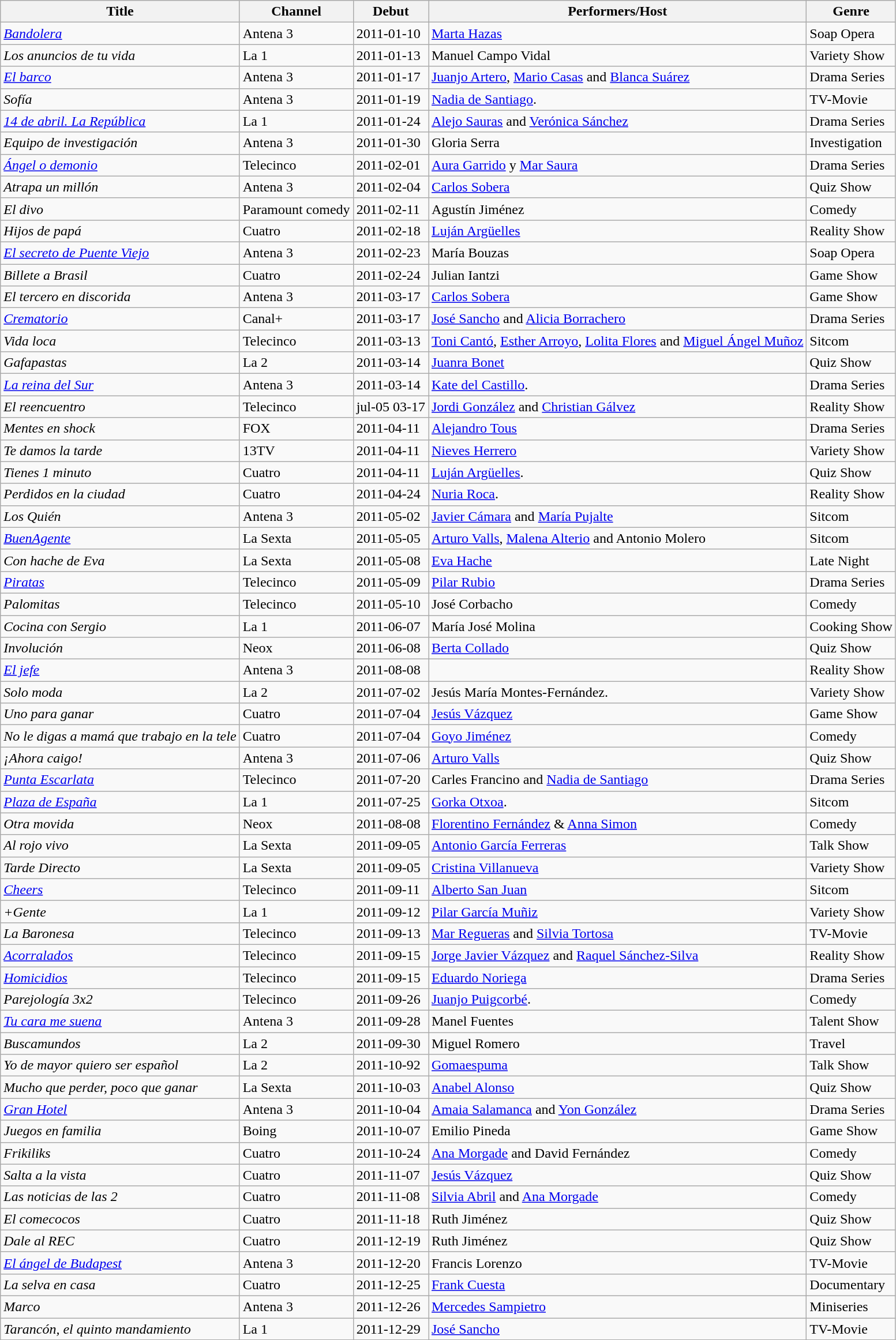<table class="wikitable sortable">
<tr>
<th>Title</th>
<th>Channel</th>
<th>Debut</th>
<th>Performers/Host</th>
<th>Genre</th>
</tr>
<tr>
<td><em><a href='#'>Bandolera</a></em></td>
<td>Antena 3</td>
<td>2011-01-10</td>
<td><a href='#'>Marta Hazas</a></td>
<td>Soap Opera</td>
</tr>
<tr>
<td><em>Los anuncios de tu vida</em></td>
<td>La 1</td>
<td>2011-01-13</td>
<td>Manuel Campo Vidal</td>
<td>Variety Show</td>
</tr>
<tr>
<td><em> <a href='#'>El barco</a></em></td>
<td>Antena 3</td>
<td>2011-01-17</td>
<td><a href='#'>Juanjo Artero</a>, <a href='#'>Mario Casas</a> and <a href='#'>Blanca Suárez</a></td>
<td>Drama Series</td>
</tr>
<tr>
<td><em> Sofía</em></td>
<td>Antena 3</td>
<td>2011-01-19</td>
<td><a href='#'>Nadia de Santiago</a>.</td>
<td>TV-Movie</td>
</tr>
<tr>
<td><em><a href='#'>14 de abril. La República</a></em></td>
<td>La 1</td>
<td>2011-01-24</td>
<td><a href='#'>Alejo Sauras</a> and  <a href='#'>Verónica Sánchez</a></td>
<td>Drama Series</td>
</tr>
<tr>
<td><em>Equipo de investigación</em></td>
<td>Antena 3</td>
<td>2011-01-30</td>
<td>Gloria Serra</td>
<td>Investigation</td>
</tr>
<tr>
<td><em><a href='#'>Ángel o demonio</a></em></td>
<td>Telecinco</td>
<td>2011-02-01</td>
<td><a href='#'>Aura Garrido</a> y <a href='#'>Mar Saura</a></td>
<td>Drama Series</td>
</tr>
<tr>
<td><em> Atrapa un millón</em></td>
<td>Antena 3</td>
<td>2011-02-04</td>
<td><a href='#'>Carlos Sobera</a></td>
<td>Quiz Show</td>
</tr>
<tr>
<td><em> El divo</em></td>
<td>Paramount comedy</td>
<td>2011-02-11</td>
<td>Agustín Jiménez</td>
<td>Comedy</td>
</tr>
<tr>
<td><em>Hijos de papá</em></td>
<td>Cuatro</td>
<td>2011-02-18</td>
<td><a href='#'>Luján Argüelles</a></td>
<td>Reality Show</td>
</tr>
<tr>
<td><em><a href='#'>El secreto de Puente Viejo</a></em></td>
<td>Antena 3</td>
<td>2011-02-23</td>
<td>María Bouzas</td>
<td>Soap Opera</td>
</tr>
<tr>
<td><em>Billete a Brasil</em></td>
<td>Cuatro</td>
<td>2011-02-24</td>
<td>Julian Iantzi</td>
<td>Game Show</td>
</tr>
<tr>
<td><em> El tercero en discorida</em></td>
<td>Antena 3</td>
<td>2011-03-17</td>
<td><a href='#'>Carlos Sobera</a></td>
<td>Game Show</td>
</tr>
<tr>
<td><em><a href='#'>Crematorio</a></em></td>
<td>Canal+</td>
<td>2011-03-17</td>
<td><a href='#'>José Sancho</a> and <a href='#'>Alicia Borrachero</a></td>
<td>Drama Series</td>
</tr>
<tr>
<td><em>Vida loca</em></td>
<td>Telecinco</td>
<td>2011-03-13</td>
<td><a href='#'>Toni Cantó</a>,  <a href='#'>Esther Arroyo</a>,  <a href='#'>Lolita Flores</a> and  <a href='#'>Miguel Ángel Muñoz</a></td>
<td>Sitcom</td>
</tr>
<tr>
<td><em>Gafapastas</em></td>
<td>La 2</td>
<td>2011-03-14</td>
<td><a href='#'>Juanra Bonet</a></td>
<td>Quiz Show</td>
</tr>
<tr>
<td><em><a href='#'>La reina del Sur</a></em></td>
<td>Antena 3</td>
<td>2011-03-14</td>
<td><a href='#'>Kate del Castillo</a>.</td>
<td>Drama Series</td>
</tr>
<tr>
<td><em>El reencuentro</em></td>
<td>Telecinco</td>
<td>jul-05 03-17</td>
<td><a href='#'>Jordi González</a> and  <a href='#'>Christian Gálvez</a></td>
<td>Reality Show</td>
</tr>
<tr>
<td><em> Mentes en shock</em></td>
<td>FOX</td>
<td>2011-04-11</td>
<td><a href='#'>Alejandro Tous</a></td>
<td>Drama Series</td>
</tr>
<tr>
<td><em>Te damos la tarde</em></td>
<td>13TV</td>
<td>2011-04-11</td>
<td><a href='#'>Nieves Herrero</a></td>
<td>Variety Show</td>
</tr>
<tr>
<td><em>Tienes 1 minuto</em></td>
<td>Cuatro</td>
<td>2011-04-11</td>
<td><a href='#'>Luján Argüelles</a>.</td>
<td>Quiz Show</td>
</tr>
<tr>
<td><em>Perdidos en la ciudad</em></td>
<td>Cuatro</td>
<td>2011-04-24</td>
<td><a href='#'>Nuria Roca</a>.</td>
<td>Reality Show</td>
</tr>
<tr>
<td><em>Los Quién</em></td>
<td>Antena 3</td>
<td>2011-05-02</td>
<td><a href='#'>Javier Cámara</a> and <a href='#'>María Pujalte</a></td>
<td>Sitcom</td>
</tr>
<tr>
<td><em><a href='#'>BuenAgente</a></em></td>
<td>La Sexta</td>
<td>2011-05-05</td>
<td><a href='#'>Arturo Valls</a>,  <a href='#'>Malena Alterio</a> and  Antonio Molero</td>
<td>Sitcom</td>
</tr>
<tr>
<td><em>Con hache de Eva</em></td>
<td>La Sexta</td>
<td>2011-05-08</td>
<td><a href='#'>Eva Hache</a></td>
<td>Late Night</td>
</tr>
<tr>
<td><em><a href='#'>Piratas</a></em></td>
<td>Telecinco</td>
<td>2011-05-09</td>
<td><a href='#'>Pilar Rubio</a></td>
<td>Drama Series</td>
</tr>
<tr>
<td><em>Palomitas</em></td>
<td>Telecinco</td>
<td>2011-05-10</td>
<td>José Corbacho</td>
<td>Comedy</td>
</tr>
<tr>
<td><em>Cocina con Sergio</em></td>
<td>La 1</td>
<td>2011-06-07</td>
<td>María José Molina</td>
<td>Cooking Show</td>
</tr>
<tr>
<td><em> Involución</em></td>
<td>Neox</td>
<td>2011-06-08</td>
<td><a href='#'>Berta Collado</a></td>
<td>Quiz Show</td>
</tr>
<tr>
<td><em><a href='#'>El jefe</a></em></td>
<td>Antena 3</td>
<td>2011-08-08</td>
<td></td>
<td>Reality Show</td>
</tr>
<tr>
<td><em>Solo moda</em></td>
<td>La 2</td>
<td>2011-07-02</td>
<td>Jesús María Montes-Fernández.</td>
<td>Variety Show</td>
</tr>
<tr>
<td><em> Uno para ganar</em></td>
<td>Cuatro</td>
<td>2011-07-04</td>
<td><a href='#'>Jesús Vázquez</a></td>
<td>Game Show</td>
</tr>
<tr>
<td><em> No le digas a mamá que trabajo en la tele</em></td>
<td>Cuatro</td>
<td>2011-07-04</td>
<td><a href='#'>Goyo Jiménez</a></td>
<td>Comedy</td>
</tr>
<tr>
<td><em>¡Ahora caigo!</em></td>
<td>Antena 3</td>
<td>2011-07-06</td>
<td><a href='#'>Arturo Valls</a></td>
<td>Quiz Show</td>
</tr>
<tr>
<td><em><a href='#'>Punta Escarlata</a></em></td>
<td>Telecinco</td>
<td>2011-07-20</td>
<td>Carles Francino and <a href='#'>Nadia de Santiago</a></td>
<td>Drama Series</td>
</tr>
<tr>
<td><em><a href='#'>Plaza de España</a></em></td>
<td>La 1</td>
<td>2011-07-25</td>
<td><a href='#'>Gorka Otxoa</a>.</td>
<td>Sitcom</td>
</tr>
<tr>
<td><em>Otra movida</em></td>
<td>Neox</td>
<td>2011-08-08</td>
<td><a href='#'>Florentino Fernández</a> & <a href='#'>Anna Simon</a></td>
<td>Comedy</td>
</tr>
<tr>
<td><em>Al rojo vivo</em></td>
<td>La Sexta</td>
<td>2011-09-05</td>
<td><a href='#'>Antonio García Ferreras</a></td>
<td>Talk Show</td>
</tr>
<tr>
<td><em>Tarde Directo</em></td>
<td>La Sexta</td>
<td>2011-09-05</td>
<td><a href='#'>Cristina Villanueva</a></td>
<td>Variety Show</td>
</tr>
<tr>
<td><em><a href='#'>Cheers</a></em></td>
<td>Telecinco</td>
<td>2011-09-11</td>
<td><a href='#'>Alberto San Juan</a></td>
<td>Sitcom</td>
</tr>
<tr>
<td><em>+Gente</em></td>
<td>La 1</td>
<td>2011-09-12</td>
<td><a href='#'>Pilar García Muñiz</a></td>
<td>Variety Show</td>
</tr>
<tr>
<td><em>La Baronesa</em></td>
<td>Telecinco</td>
<td>2011-09-13</td>
<td><a href='#'>Mar Regueras</a> and <a href='#'>Silvia Tortosa</a></td>
<td>TV-Movie</td>
</tr>
<tr>
<td><em> <a href='#'>Acorralados</a></em></td>
<td>Telecinco</td>
<td>2011-09-15</td>
<td><a href='#'>Jorge Javier Vázquez</a> and  <a href='#'>Raquel Sánchez-Silva</a></td>
<td>Reality Show</td>
</tr>
<tr>
<td><em><a href='#'>Homicidios</a></em></td>
<td>Telecinco</td>
<td>2011-09-15</td>
<td><a href='#'>Eduardo Noriega</a></td>
<td>Drama Series</td>
</tr>
<tr>
<td><em>Parejología 3x2</em></td>
<td>Telecinco</td>
<td>2011-09-26</td>
<td><a href='#'>Juanjo Puigcorbé</a>.</td>
<td>Comedy</td>
</tr>
<tr>
<td><em><a href='#'>Tu cara me suena</a></em></td>
<td>Antena 3</td>
<td>2011-09-28</td>
<td>Manel Fuentes</td>
<td>Talent Show</td>
</tr>
<tr>
<td><em>Buscamundos</em></td>
<td>La 2</td>
<td>2011-09-30</td>
<td>Miguel Romero</td>
<td>Travel</td>
</tr>
<tr>
<td><em>Yo de mayor quiero ser español</em></td>
<td>La 2</td>
<td>2011-10-92</td>
<td><a href='#'>Gomaespuma</a></td>
<td>Talk Show</td>
</tr>
<tr>
<td><em>Mucho que perder, poco que ganar</em></td>
<td>La Sexta</td>
<td>2011-10-03</td>
<td><a href='#'>Anabel Alonso</a></td>
<td>Quiz Show</td>
</tr>
<tr>
<td><em> <a href='#'>Gran Hotel</a></em></td>
<td>Antena 3</td>
<td>2011-10-04</td>
<td><a href='#'>Amaia Salamanca</a> and <a href='#'>Yon González</a></td>
<td>Drama Series</td>
</tr>
<tr>
<td><em>Juegos en familia</em></td>
<td>Boing</td>
<td>2011-10-07</td>
<td>Emilio Pineda</td>
<td>Game Show</td>
</tr>
<tr>
<td><em>Frikiliks</em></td>
<td>Cuatro</td>
<td>2011-10-24</td>
<td><a href='#'>Ana Morgade</a> and David Fernández</td>
<td>Comedy</td>
</tr>
<tr>
<td><em> Salta a la vista</em></td>
<td>Cuatro</td>
<td>2011-11-07</td>
<td><a href='#'>Jesús Vázquez</a></td>
<td>Quiz Show</td>
</tr>
<tr>
<td><em>Las noticias de las 2</em></td>
<td>Cuatro</td>
<td>2011-11-08</td>
<td><a href='#'>Silvia Abril</a> and  <a href='#'>Ana Morgade</a></td>
<td>Comedy</td>
</tr>
<tr>
<td><em>El comecocos</em></td>
<td>Cuatro</td>
<td>2011-11-18</td>
<td>Ruth Jiménez</td>
<td>Quiz Show</td>
</tr>
<tr>
<td><em>Dale al REC</em></td>
<td>Cuatro</td>
<td>2011-12-19</td>
<td>Ruth Jiménez</td>
<td>Quiz Show</td>
</tr>
<tr>
<td><em> <a href='#'>El ángel de Budapest</a></em></td>
<td>Antena 3</td>
<td>2011-12-20</td>
<td>Francis Lorenzo</td>
<td>TV-Movie</td>
</tr>
<tr>
<td><em>La selva en casa</em></td>
<td>Cuatro</td>
<td>2011-12-25</td>
<td><a href='#'>Frank Cuesta</a></td>
<td>Documentary</td>
</tr>
<tr>
<td><em>Marco</em></td>
<td>Antena 3</td>
<td>2011-12-26</td>
<td><a href='#'>Mercedes Sampietro</a></td>
<td>Miniseries</td>
</tr>
<tr>
<td><em> Tarancón, el quinto mandamiento</em></td>
<td>La 1</td>
<td>2011-12-29</td>
<td><a href='#'>José Sancho</a></td>
<td>TV-Movie</td>
</tr>
<tr>
</tr>
</table>
